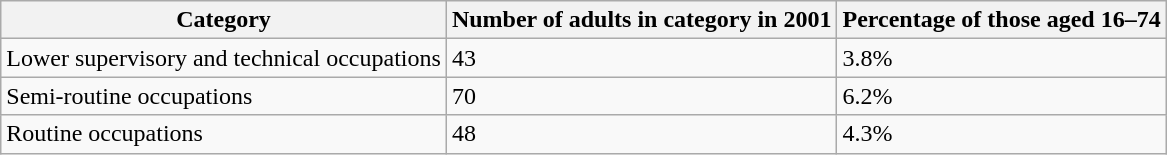<table class="wikitable">
<tr>
<th>Category</th>
<th>Number of adults in category in 2001</th>
<th>Percentage of those aged 16–74</th>
</tr>
<tr>
<td>Lower supervisory and technical occupations</td>
<td>43</td>
<td>3.8%</td>
</tr>
<tr>
<td>Semi-routine occupations</td>
<td>70</td>
<td>6.2%</td>
</tr>
<tr>
<td>Routine occupations</td>
<td>48</td>
<td>4.3%</td>
</tr>
</table>
